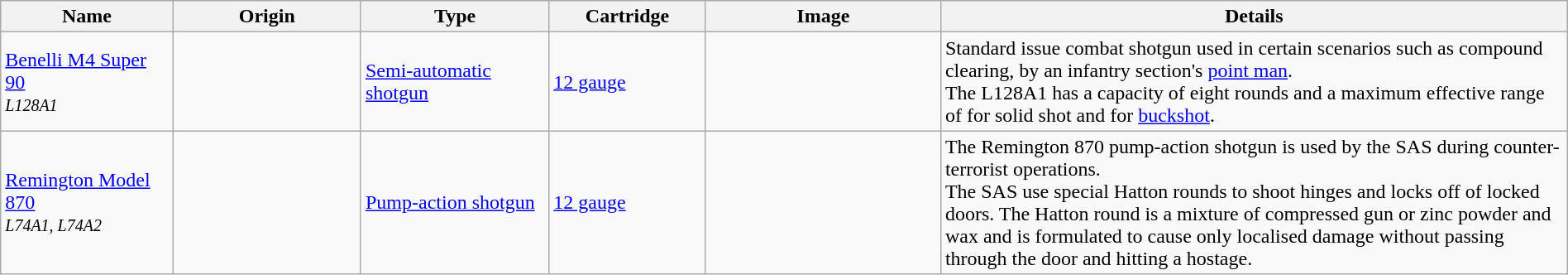<table class="wikitable" style="margin:auto; width:100%;">
<tr>
<th style="text-align: center; width:11%;">Name</th>
<th style="text-align: center; width:12%;">Origin</th>
<th style="text-align: center; width:12%;">Type</th>
<th style="text-align: center; width:10%;">Cartridge</th>
<th style="text-align: center; width:15%;">Image</th>
<th style="text-align: center; width:40%;">Details</th>
</tr>
<tr>
<td><a href='#'>Benelli M4 Super 90</a><br><em><small>L128A1</small></em></td>
<td></td>
<td><a href='#'>Semi-automatic shotgun</a></td>
<td><a href='#'>12 gauge</a></td>
<td></td>
<td>Standard issue combat shotgun used in certain scenarios such as compound clearing, by an infantry section's <a href='#'>point man</a>.<br>The L128A1 has a capacity of eight rounds and a maximum effective range of  for solid shot and  for <a href='#'>buckshot</a>.</td>
</tr>
<tr>
<td><a href='#'>Remington Model 870</a><br><em><small>L74A1, L74A2</small></em></td>
<td></td>
<td><a href='#'>Pump-action shotgun</a></td>
<td><a href='#'>12 gauge</a></td>
<td></td>
<td>The Remington 870 pump-action shotgun is used by the SAS during counter-terrorist operations.<br>The SAS use special Hatton rounds to shoot hinges and locks off of locked doors. The Hatton round is a mixture of compressed gun or zinc powder and wax and is formulated to cause only localised damage without passing through the door and hitting a hostage.</td>
</tr>
</table>
